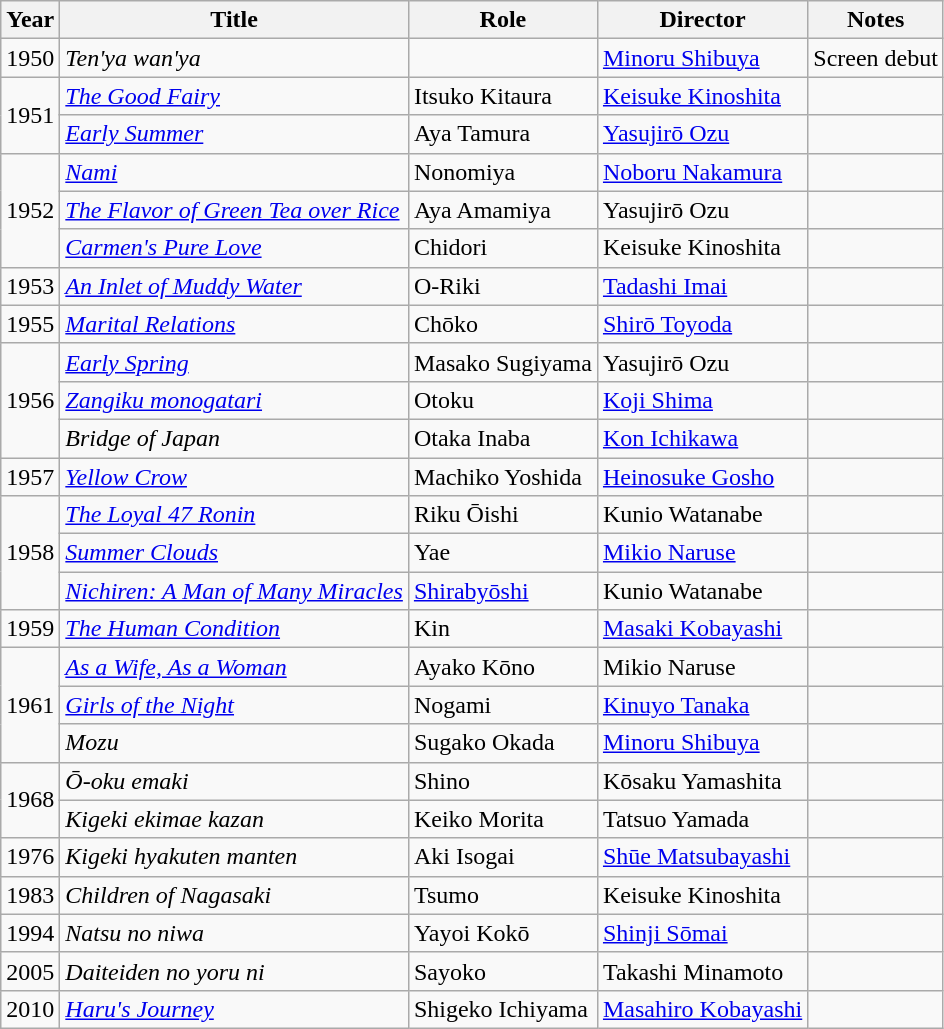<table class="wikitable sortable">
<tr>
<th>Year</th>
<th>Title</th>
<th>Role</th>
<th>Director</th>
<th class = "unsortable">Notes</th>
</tr>
<tr>
<td>1950</td>
<td><em>Ten'ya wan'ya</em></td>
<td></td>
<td><a href='#'>Minoru Shibuya</a></td>
<td>Screen debut</td>
</tr>
<tr>
<td rowspan="2">1951</td>
<td><em><a href='#'>The Good Fairy</a></em></td>
<td>Itsuko Kitaura</td>
<td><a href='#'>Keisuke Kinoshita</a></td>
<td></td>
</tr>
<tr>
<td><em><a href='#'>Early Summer</a></em></td>
<td>Aya Tamura</td>
<td><a href='#'>Yasujirō Ozu</a></td>
<td></td>
</tr>
<tr>
<td rowspan="3">1952</td>
<td><em><a href='#'>Nami</a></em></td>
<td>Nonomiya</td>
<td><a href='#'>Noboru Nakamura</a></td>
<td></td>
</tr>
<tr>
<td><em><a href='#'>The Flavor of Green Tea over Rice</a></em></td>
<td>Aya Amamiya</td>
<td>Yasujirō Ozu</td>
<td></td>
</tr>
<tr>
<td><em><a href='#'>Carmen's Pure Love</a></em></td>
<td>Chidori</td>
<td>Keisuke Kinoshita</td>
<td></td>
</tr>
<tr>
<td>1953</td>
<td><em><a href='#'>An Inlet of Muddy Water</a></em></td>
<td>O-Riki</td>
<td><a href='#'>Tadashi Imai</a></td>
<td></td>
</tr>
<tr>
<td>1955</td>
<td><em><a href='#'>Marital Relations</a></em></td>
<td>Chōko</td>
<td><a href='#'>Shirō Toyoda</a></td>
<td></td>
</tr>
<tr>
<td rowspan="3">1956</td>
<td><em><a href='#'>Early Spring</a></em></td>
<td>Masako Sugiyama</td>
<td>Yasujirō Ozu</td>
<td></td>
</tr>
<tr>
<td><em><a href='#'>Zangiku monogatari</a></em></td>
<td>Otoku</td>
<td><a href='#'>Koji Shima</a></td>
<td></td>
</tr>
<tr>
<td><em>Bridge of Japan</em></td>
<td>Otaka Inaba</td>
<td><a href='#'>Kon Ichikawa</a></td>
<td></td>
</tr>
<tr>
<td>1957</td>
<td><em><a href='#'>Yellow Crow</a></em></td>
<td>Machiko Yoshida</td>
<td><a href='#'>Heinosuke Gosho</a></td>
<td></td>
</tr>
<tr>
<td rowspan=3>1958</td>
<td><em><a href='#'>The Loyal 47 Ronin</a></em></td>
<td>Riku Ōishi</td>
<td>Kunio Watanabe</td>
<td></td>
</tr>
<tr>
<td><em><a href='#'>Summer Clouds</a></em></td>
<td>Yae</td>
<td><a href='#'>Mikio Naruse</a></td>
<td></td>
</tr>
<tr>
<td><em><a href='#'>Nichiren: A Man of Many Miracles</a></em></td>
<td><a href='#'>Shirabyōshi</a></td>
<td>Kunio Watanabe</td>
<td></td>
</tr>
<tr>
<td>1959</td>
<td><em><a href='#'>The Human Condition</a></em></td>
<td>Kin</td>
<td><a href='#'>Masaki Kobayashi</a></td>
<td></td>
</tr>
<tr>
<td rowspan=3>1961</td>
<td><em><a href='#'>As a Wife, As a Woman</a></em></td>
<td>Ayako Kōno</td>
<td>Mikio Naruse</td>
<td></td>
</tr>
<tr>
<td><em><a href='#'>Girls of the Night</a></em></td>
<td>Nogami</td>
<td><a href='#'>Kinuyo Tanaka</a></td>
<td></td>
</tr>
<tr>
<td><em>Mozu</em></td>
<td>Sugako Okada</td>
<td><a href='#'>Minoru Shibuya</a></td>
<td></td>
</tr>
<tr>
<td rowspan=2>1968</td>
<td><em>Ō-oku emaki</em></td>
<td>Shino</td>
<td>Kōsaku Yamashita</td>
<td></td>
</tr>
<tr>
<td><em>Kigeki ekimae kazan</em></td>
<td>Keiko Morita</td>
<td>Tatsuo Yamada</td>
<td></td>
</tr>
<tr>
<td>1976</td>
<td><em>Kigeki hyakuten manten</em></td>
<td>Aki Isogai</td>
<td><a href='#'>Shūe Matsubayashi</a></td>
<td></td>
</tr>
<tr>
<td>1983</td>
<td><em>Children of Nagasaki</em></td>
<td>Tsumo</td>
<td>Keisuke Kinoshita</td>
<td></td>
</tr>
<tr>
<td>1994</td>
<td><em>Natsu no niwa</em></td>
<td>Yayoi Kokō</td>
<td><a href='#'>Shinji Sōmai</a></td>
<td></td>
</tr>
<tr>
<td>2005</td>
<td><em>Daiteiden no yoru ni</em></td>
<td>Sayoko</td>
<td>Takashi Minamoto</td>
<td></td>
</tr>
<tr>
<td>2010</td>
<td><em><a href='#'>Haru's Journey</a></em></td>
<td>Shigeko Ichiyama</td>
<td><a href='#'>Masahiro Kobayashi</a></td>
<td></td>
</tr>
</table>
